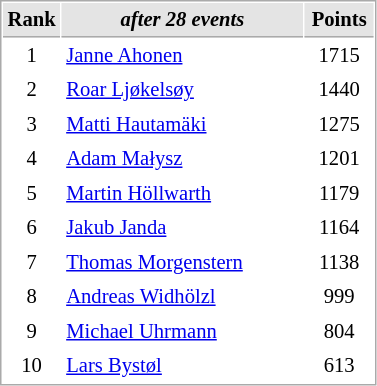<table cellspacing="1" cellpadding="3" style="border:1px solid #AAAAAA;font-size:86%">
<tr bgcolor="#E4E4E4">
<th style="border-bottom:1px solid #AAAAAA" width=10>Rank</th>
<th style="border-bottom:1px solid #AAAAAA" width=155><em>after 28 events</em></th>
<th style="border-bottom:1px solid #AAAAAA" width=40>Points</th>
</tr>
<tr>
<td align=center>1</td>
<td> <a href='#'>Janne Ahonen</a></td>
<td align=center>1715</td>
</tr>
<tr>
<td align=center>2</td>
<td> <a href='#'>Roar Ljøkelsøy</a></td>
<td align=center>1440</td>
</tr>
<tr>
<td align=center>3</td>
<td> <a href='#'>Matti Hautamäki</a></td>
<td align=center>1275</td>
</tr>
<tr>
<td align=center>4</td>
<td> <a href='#'>Adam Małysz</a></td>
<td align=center>1201</td>
</tr>
<tr>
<td align=center>5</td>
<td> <a href='#'>Martin Höllwarth</a></td>
<td align=center>1179</td>
</tr>
<tr>
<td align=center>6</td>
<td> <a href='#'>Jakub Janda</a></td>
<td align=center>1164</td>
</tr>
<tr>
<td align=center>7</td>
<td> <a href='#'>Thomas Morgenstern</a></td>
<td align=center>1138</td>
</tr>
<tr>
<td align=center>8</td>
<td> <a href='#'>Andreas Widhölzl</a></td>
<td align=center>999</td>
</tr>
<tr>
<td align=center>9</td>
<td> <a href='#'>Michael Uhrmann</a></td>
<td align=center>804</td>
</tr>
<tr>
<td align=center>10</td>
<td> <a href='#'>Lars Bystøl</a></td>
<td align=center>613</td>
</tr>
</table>
